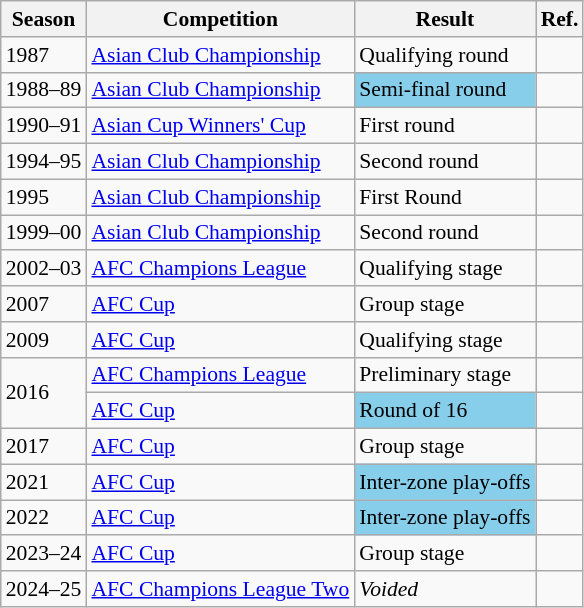<table class="wikitable" style="font-size:90%;">
<tr>
<th>Season</th>
<th>Competition</th>
<th>Result</th>
<th>Ref.</th>
</tr>
<tr>
<td>1987</td>
<td><a href='#'>Asian Club Championship</a></td>
<td>Qualifying round</td>
<td></td>
</tr>
<tr>
<td>1988–89</td>
<td><a href='#'>Asian Club Championship</a></td>
<td style="background:skyblue">Semi-final round</td>
<td></td>
</tr>
<tr>
<td>1990–91</td>
<td><a href='#'>Asian Cup Winners' Cup</a></td>
<td>First round</td>
<td></td>
</tr>
<tr>
<td>1994–95</td>
<td><a href='#'>Asian Club Championship</a></td>
<td>Second round</td>
<td></td>
</tr>
<tr>
<td>1995</td>
<td><a href='#'>Asian Club Championship</a></td>
<td>First Round</td>
<td></td>
</tr>
<tr>
<td>1999–00</td>
<td><a href='#'>Asian Club Championship</a></td>
<td>Second round</td>
<td></td>
</tr>
<tr>
<td>2002–03</td>
<td><a href='#'>AFC Champions League</a></td>
<td>Qualifying stage</td>
<td></td>
</tr>
<tr>
<td>2007</td>
<td><a href='#'>AFC Cup</a></td>
<td>Group stage</td>
<td></td>
</tr>
<tr>
<td>2009</td>
<td><a href='#'>AFC Cup</a></td>
<td>Qualifying stage</td>
<td></td>
</tr>
<tr>
<td rowspan="2">2016</td>
<td><a href='#'>AFC Champions League</a></td>
<td>Preliminary stage</td>
<td></td>
</tr>
<tr>
<td><a href='#'>AFC Cup</a></td>
<td style="background:skyblue">Round of 16</td>
<td></td>
</tr>
<tr>
<td>2017</td>
<td><a href='#'>AFC Cup</a></td>
<td>Group stage</td>
<td></td>
</tr>
<tr>
<td>2021</td>
<td><a href='#'>AFC Cup</a></td>
<td style="background:skyblue">Inter-zone play-offs</td>
<td></td>
</tr>
<tr>
<td>2022</td>
<td><a href='#'>AFC Cup</a></td>
<td style="background:skyblue">Inter-zone play-offs</td>
<td></td>
</tr>
<tr>
<td>2023–24</td>
<td><a href='#'>AFC Cup</a></td>
<td>Group stage</td>
<td></td>
</tr>
<tr>
<td>2024–25</td>
<td><a href='#'>AFC Champions League Two</a></td>
<td><em>Voided</em></td>
<td></td>
</tr>
</table>
